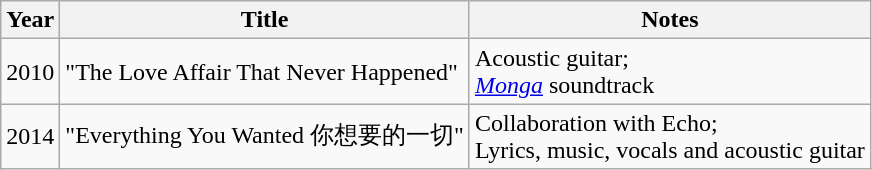<table class="wikitable sortable">
<tr>
<th>Year</th>
<th>Title</th>
<th class="unsortable">Notes</th>
</tr>
<tr>
<td>2010</td>
<td>"The Love Affair That Never Happened"</td>
<td>Acoustic guitar;<br><em><a href='#'>Monga</a></em> soundtrack</td>
</tr>
<tr>
<td>2014</td>
<td>"Everything You Wanted 你想要的一切"</td>
<td>Collaboration with Echo;<br>Lyrics, music, vocals and acoustic guitar</td>
</tr>
</table>
